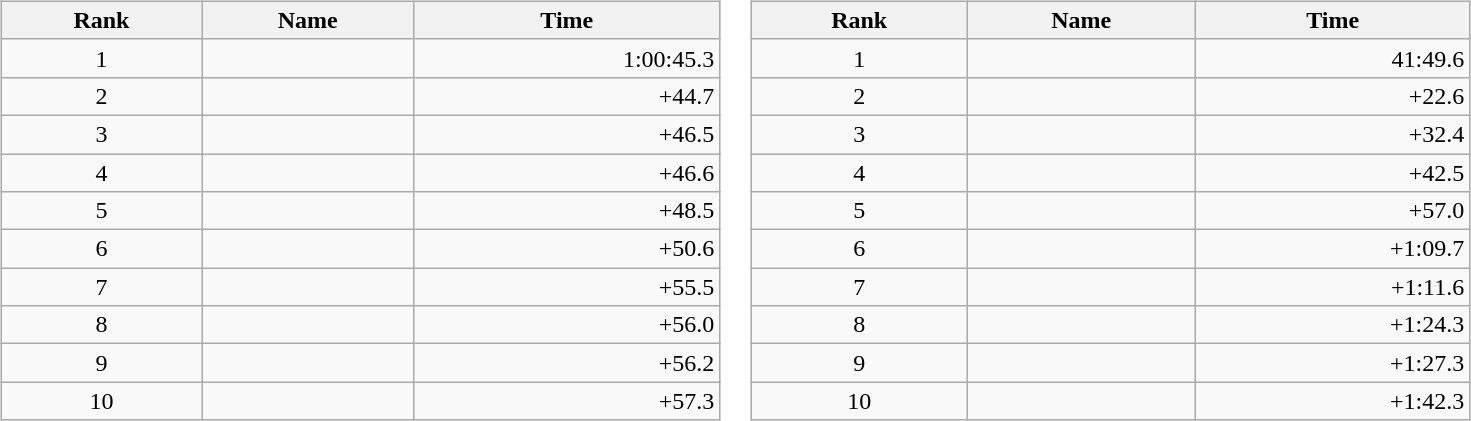<table border="0">
<tr>
<td valign="top"><br><table class="wikitable" style="width:30em;margin-bottom:0;">
<tr>
<th>Rank</th>
<th>Name</th>
<th>Time</th>
</tr>
<tr>
<td style="text-align:center;">1</td>
<td></td>
<td align="right">1:00:45.3</td>
</tr>
<tr>
<td style="text-align:center;">2</td>
<td></td>
<td align="right">+44.7</td>
</tr>
<tr>
<td style="text-align:center;">3</td>
<td></td>
<td align="right">+46.5</td>
</tr>
<tr>
<td style="text-align:center;">4</td>
<td></td>
<td align="right">+46.6</td>
</tr>
<tr>
<td style="text-align:center;">5</td>
<td></td>
<td align="right">+48.5</td>
</tr>
<tr>
<td style="text-align:center;">6</td>
<td></td>
<td align="right">+50.6</td>
</tr>
<tr>
<td style="text-align:center;">7</td>
<td></td>
<td align="right">+55.5</td>
</tr>
<tr>
<td style="text-align:center;">8</td>
<td></td>
<td align="right">+56.0</td>
</tr>
<tr>
<td style="text-align:center;">9</td>
<td></td>
<td align="right">+56.2</td>
</tr>
<tr>
<td style="text-align:center;">10</td>
<td></td>
<td align="right">+57.3</td>
</tr>
</table>
</td>
<td valign="top"><br><table class="wikitable" style="width:30em;margin-bottom:0;">
<tr>
<th>Rank</th>
<th>Name</th>
<th>Time</th>
</tr>
<tr>
<td style="text-align:center;">1</td>
<td></td>
<td align="right">41:49.6</td>
</tr>
<tr>
<td style="text-align:center;">2</td>
<td></td>
<td align="right">+22.6</td>
</tr>
<tr>
<td style="text-align:center;">3</td>
<td></td>
<td align="right">+32.4</td>
</tr>
<tr>
<td style="text-align:center;">4</td>
<td></td>
<td align="right">+42.5</td>
</tr>
<tr>
<td style="text-align:center;">5</td>
<td></td>
<td align="right">+57.0</td>
</tr>
<tr>
<td style="text-align:center;">6</td>
<td></td>
<td align="right">+1:09.7</td>
</tr>
<tr>
<td style="text-align:center;">7</td>
<td></td>
<td align="right">+1:11.6</td>
</tr>
<tr>
<td style="text-align:center;">8</td>
<td></td>
<td align="right">+1:24.3</td>
</tr>
<tr>
<td style="text-align:center;">9</td>
<td></td>
<td align="right">+1:27.3</td>
</tr>
<tr>
<td style="text-align:center;">10</td>
<td></td>
<td align="right">+1:42.3</td>
</tr>
</table>
</td>
</tr>
</table>
